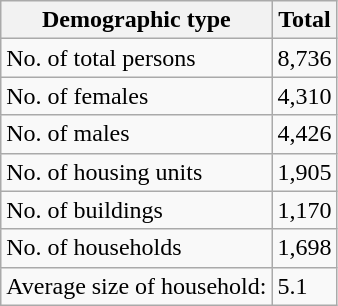<table class="wikitable">
<tr>
<th>Demographic type</th>
<th>Total</th>
</tr>
<tr>
<td>No. of total persons</td>
<td>8,736</td>
</tr>
<tr>
<td>No. of females</td>
<td>4,310</td>
</tr>
<tr>
<td>No. of males</td>
<td>4,426</td>
</tr>
<tr>
<td>No. of housing units</td>
<td>1,905</td>
</tr>
<tr>
<td>No. of buildings</td>
<td>1,170</td>
</tr>
<tr>
<td>No. of households</td>
<td>1,698</td>
</tr>
<tr>
<td>Average size of household:</td>
<td>5.1</td>
</tr>
</table>
